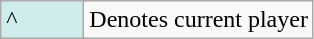<table class="wikitable">
<tr>
<td colspan="2" style="background-color:#CFECEC; width:3em">^</td>
<td>Denotes current player</td>
</tr>
</table>
